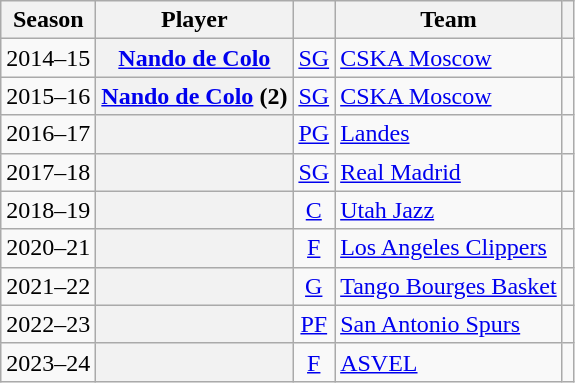<table class="wikitable plainrowheaders sortable">
<tr>
<th>Season</th>
<th>Player</th>
<th scope="col"></th>
<th>Team</th>
<th></th>
</tr>
<tr>
<td style="text-align:center;">2014–15</td>
<th scope="row"><a href='#'>Nando de Colo</a></th>
<td style="text-align:center;"><a href='#'>SG</a></td>
<td> <a href='#'>CSKA Moscow</a></td>
<td style="text-align:center;"></td>
</tr>
<tr>
<td style="text-align:center;">2015–16</td>
<th scope="row"><a href='#'>Nando de Colo</a> (2)</th>
<td style="text-align:center;"><a href='#'>SG</a></td>
<td> <a href='#'>CSKA Moscow</a></td>
<td style="text-align:center;"></td>
</tr>
<tr>
<td style="text-align:center;">2016–17</td>
<th scope="row"></th>
<td style="text-align:center;"><a href='#'>PG</a></td>
<td> <a href='#'>Landes</a></td>
<td style="text-align:center;"></td>
</tr>
<tr>
<td style="text-align:center;">2017–18</td>
<th scope="row"></th>
<td style="text-align:center;"><a href='#'>SG</a></td>
<td> <a href='#'>Real Madrid</a></td>
<td style="text-align:center;"></td>
</tr>
<tr>
<td style="text-align:center;">2018–19</td>
<th scope="row"></th>
<td style="text-align:center;"><a href='#'>C</a></td>
<td> <a href='#'>Utah Jazz</a></td>
<td style="text-align:center;"></td>
</tr>
<tr>
<td style="text-align:center;">2020–21</td>
<th scope="row"></th>
<td style="text-align:center;"><a href='#'>F</a></td>
<td> <a href='#'>Los Angeles Clippers</a></td>
<td style="text-align:center;"></td>
</tr>
<tr>
<td style="text-align:center;">2021–22</td>
<th scope="row"></th>
<td style="text-align:center;"><a href='#'>G</a></td>
<td> <a href='#'>Tango Bourges Basket</a></td>
<td style="text-align:center;"></td>
</tr>
<tr>
<td style="text-align:center;">2022–23</td>
<th scope="row"></th>
<td style="text-align:center;"><a href='#'>PF</a></td>
<td> <a href='#'>San Antonio Spurs</a></td>
<td style="text-align:center;"></td>
</tr>
<tr>
<td style="text-align:center;">2023–24</td>
<th scope="row"></th>
<td style="text-align:center;"><a href='#'>F</a></td>
<td> <a href='#'>ASVEL</a></td>
<td style="text-align:center;"></td>
</tr>
</table>
